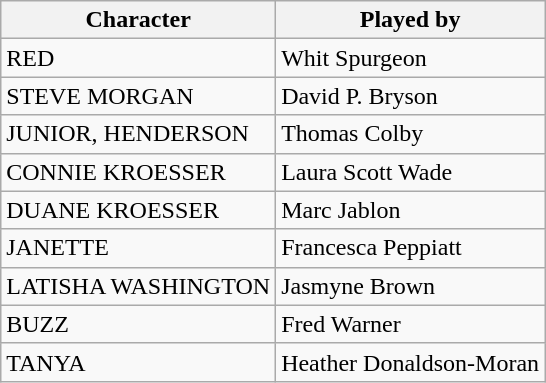<table class="wikitable">
<tr>
<th>Character</th>
<th>Played by</th>
</tr>
<tr>
<td>RED</td>
<td>Whit Spurgeon</td>
</tr>
<tr>
<td>STEVE MORGAN</td>
<td>David P. Bryson</td>
</tr>
<tr>
<td>JUNIOR, HENDERSON</td>
<td>Thomas Colby</td>
</tr>
<tr>
<td>CONNIE KROESSER</td>
<td>Laura Scott Wade</td>
</tr>
<tr>
<td>DUANE KROESSER</td>
<td>Marc Jablon</td>
</tr>
<tr>
<td>JANETTE</td>
<td>Francesca Peppiatt</td>
</tr>
<tr>
<td>LATISHA WASHINGTON</td>
<td>Jasmyne Brown</td>
</tr>
<tr>
<td>BUZZ</td>
<td>Fred Warner</td>
</tr>
<tr>
<td>TANYA</td>
<td>Heather Donaldson-Moran</td>
</tr>
</table>
